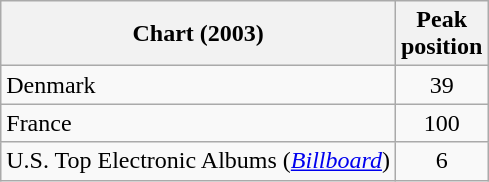<table class="wikitable">
<tr>
<th>Chart (2003)</th>
<th>Peak<br>position</th>
</tr>
<tr>
<td>Denmark</td>
<td style="text-align:center;">39</td>
</tr>
<tr>
<td>France</td>
<td style="text-align:center;">100</td>
</tr>
<tr>
<td>U.S. Top Electronic Albums (<em><a href='#'>Billboard</a></em>)</td>
<td style="text-align:center;">6</td>
</tr>
</table>
